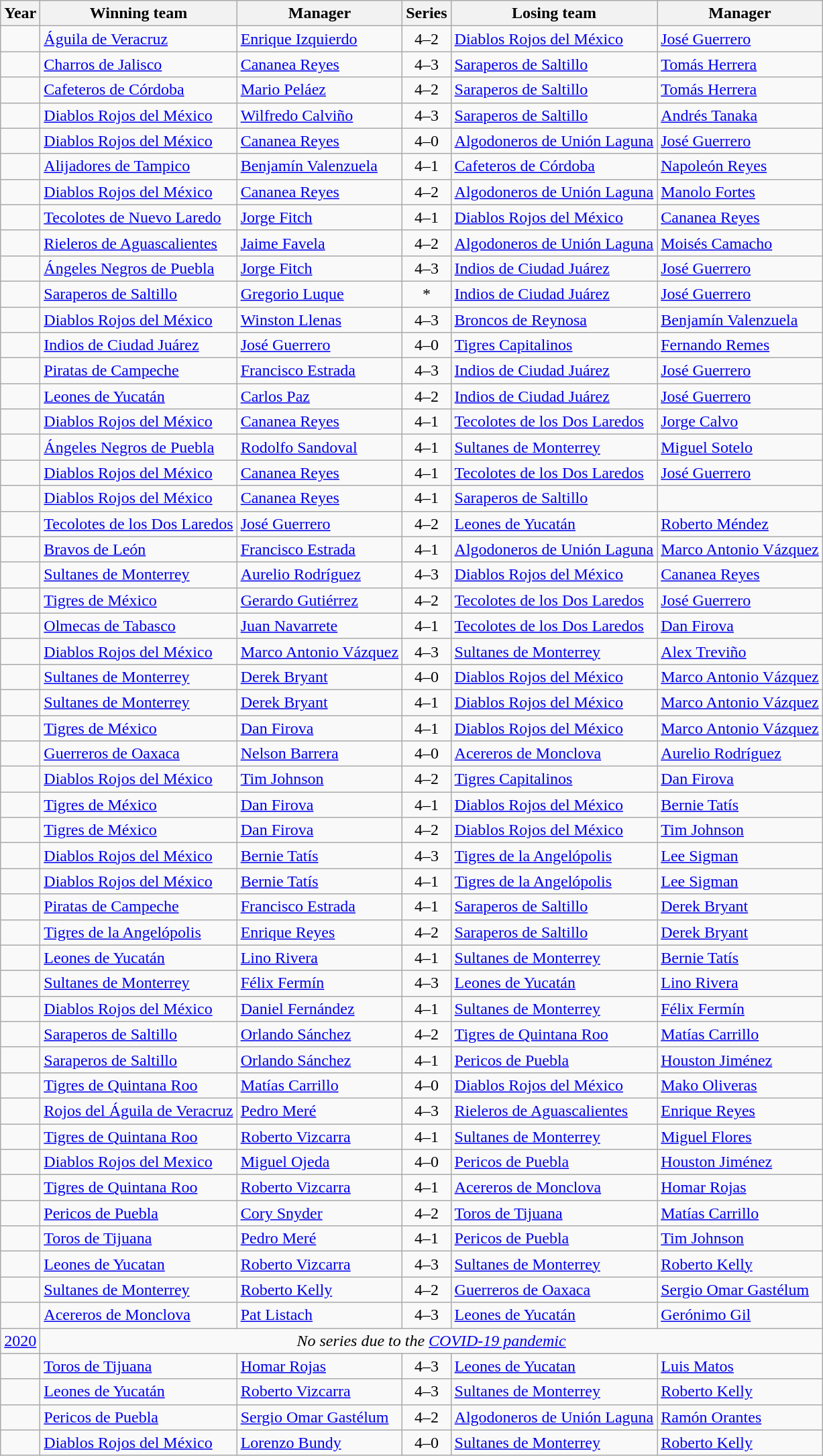<table class="wikitable sortable" style="text-align:left;">
<tr>
<th>Year</th>
<th>Winning team</th>
<th>Manager</th>
<th class="unsortable">Series</th>
<th>Losing team</th>
<th>Manager</th>
</tr>
<tr>
<td align=center></td>
<td><a href='#'>Águila de Veracruz</a> </td>
<td> <a href='#'>Enrique Izquierdo</a></td>
<td align=center>4–2</td>
<td><a href='#'>Diablos Rojos del México</a>  </td>
<td> <a href='#'>José Guerrero</a></td>
</tr>
<tr>
<td align=center></td>
<td align=left><a href='#'>Charros de Jalisco</a> </td>
<td> <a href='#'>Cananea Reyes</a></td>
<td align=center>4–3</td>
<td><a href='#'>Saraperos de Saltillo</a> </td>
<td> <a href='#'>Tomás Herrera</a></td>
</tr>
<tr>
<td align=center></td>
<td><a href='#'>Cafeteros de Córdoba</a> </td>
<td> <a href='#'>Mario Peláez</a></td>
<td align=center>4–2</td>
<td><a href='#'>Saraperos de Saltillo</a> </td>
<td> <a href='#'>Tomás Herrera</a></td>
</tr>
<tr>
<td align=center></td>
<td><a href='#'>Diablos Rojos del México</a> </td>
<td> <a href='#'>Wilfredo Calviño</a></td>
<td align=center>4–3</td>
<td><a href='#'>Saraperos de Saltillo</a> </td>
<td> <a href='#'>Andrés Tanaka</a></td>
</tr>
<tr>
<td align=center></td>
<td><a href='#'>Diablos Rojos del México</a> </td>
<td> <a href='#'>Cananea Reyes</a></td>
<td align=center>4–0</td>
<td><a href='#'>Algodoneros de Unión Laguna</a> </td>
<td> <a href='#'>José Guerrero</a></td>
</tr>
<tr>
<td align=center></td>
<td><a href='#'>Alijadores de Tampico</a> </td>
<td> <a href='#'>Benjamín Valenzuela</a></td>
<td align=center>4–1</td>
<td><a href='#'>Cafeteros de Córdoba</a> </td>
<td> <a href='#'>Napoleón Reyes</a></td>
</tr>
<tr>
<td align=center></td>
<td><a href='#'>Diablos Rojos del México</a> </td>
<td> <a href='#'>Cananea Reyes</a></td>
<td align=center>4–2</td>
<td><a href='#'>Algodoneros de Unión Laguna</a> </td>
<td> <a href='#'>Manolo Fortes</a></td>
</tr>
<tr>
<td align=center></td>
<td><a href='#'>Tecolotes de Nuevo Laredo</a> </td>
<td> <a href='#'>Jorge Fitch</a></td>
<td align=center>4–1</td>
<td><a href='#'>Diablos Rojos del México</a> </td>
<td> <a href='#'>Cananea Reyes</a></td>
</tr>
<tr>
<td align=center></td>
<td><a href='#'>Rieleros de Aguascalientes</a> </td>
<td> <a href='#'>Jaime Favela</a></td>
<td align=center>4–2</td>
<td><a href='#'>Algodoneros de Unión Laguna</a> </td>
<td> <a href='#'>Moisés Camacho</a></td>
</tr>
<tr>
<td align=center></td>
<td><a href='#'>Ángeles Negros de Puebla</a> </td>
<td> <a href='#'>Jorge Fitch</a></td>
<td align=center>4–3</td>
<td><a href='#'>Indios de Ciudad Juárez</a> </td>
<td> <a href='#'>José Guerrero</a></td>
</tr>
<tr>
<td align=center></td>
<td><a href='#'>Saraperos de Saltillo</a> </td>
<td> <a href='#'>Gregorio Luque</a></td>
<td align=center>*</td>
<td><a href='#'>Indios de Ciudad Juárez</a> </td>
<td> <a href='#'>José Guerrero</a></td>
</tr>
<tr>
<td align=center></td>
<td><a href='#'>Diablos Rojos del México</a> </td>
<td> <a href='#'>Winston Llenas</a></td>
<td align=center>4–3</td>
<td><a href='#'>Broncos de Reynosa</a> </td>
<td> <a href='#'>Benjamín Valenzuela</a></td>
</tr>
<tr>
<td align=center></td>
<td><a href='#'>Indios de Ciudad Juárez</a> </td>
<td> <a href='#'>José Guerrero</a></td>
<td align=center>4–0</td>
<td><a href='#'>Tigres Capitalinos</a> </td>
<td> <a href='#'>Fernando Remes</a></td>
</tr>
<tr>
<td align=center></td>
<td><a href='#'>Piratas de Campeche</a> </td>
<td> <a href='#'>Francisco Estrada</a></td>
<td align=center>4–3</td>
<td><a href='#'>Indios de Ciudad Juárez</a> </td>
<td> <a href='#'>José Guerrero</a></td>
</tr>
<tr>
<td align=center></td>
<td><a href='#'>Leones de Yucatán</a> </td>
<td> <a href='#'>Carlos Paz</a></td>
<td align=center>4–2</td>
<td><a href='#'>Indios de Ciudad Juárez</a> </td>
<td> <a href='#'>José Guerrero</a></td>
</tr>
<tr>
<td align=center></td>
<td><a href='#'>Diablos Rojos del México</a> </td>
<td> <a href='#'>Cananea Reyes</a></td>
<td align=center>4–1</td>
<td><a href='#'>Tecolotes de los Dos Laredos</a> </td>
<td> <a href='#'>Jorge Calvo</a></td>
</tr>
<tr>
<td align=center></td>
<td><a href='#'>Ángeles Negros de Puebla</a> </td>
<td> <a href='#'>Rodolfo Sandoval</a></td>
<td align=center>4–1</td>
<td><a href='#'>Sultanes de Monterrey</a> </td>
<td> <a href='#'>Miguel Sotelo</a></td>
</tr>
<tr>
<td align=center></td>
<td><a href='#'>Diablos Rojos del México</a> </td>
<td> <a href='#'>Cananea Reyes</a></td>
<td align=center>4–1</td>
<td><a href='#'>Tecolotes de los Dos Laredos</a> </td>
<td> <a href='#'>José Guerrero</a></td>
</tr>
<tr>
<td align=center></td>
<td><a href='#'>Diablos Rojos del México</a> </td>
<td> <a href='#'>Cananea Reyes</a></td>
<td align=center>4–1</td>
<td><a href='#'>Saraperos de Saltillo</a> </td>
<td></td>
</tr>
<tr>
<td align=center></td>
<td><a href='#'>Tecolotes de los Dos Laredos</a> </td>
<td> <a href='#'>José Guerrero</a></td>
<td align=center>4–2</td>
<td><a href='#'>Leones de Yucatán</a> </td>
<td> <a href='#'>Roberto Méndez</a></td>
</tr>
<tr>
<td align=center></td>
<td><a href='#'>Bravos de León</a> </td>
<td> <a href='#'>Francisco Estrada</a></td>
<td align=center>4–1</td>
<td><a href='#'>Algodoneros de Unión Laguna</a> </td>
<td> <a href='#'>Marco Antonio Vázquez</a></td>
</tr>
<tr>
<td align=center></td>
<td><a href='#'>Sultanes de Monterrey</a> </td>
<td> <a href='#'>Aurelio Rodríguez</a></td>
<td align=center>4–3</td>
<td><a href='#'>Diablos Rojos del México</a> </td>
<td> <a href='#'>Cananea Reyes</a></td>
</tr>
<tr>
<td align=center></td>
<td><a href='#'>Tigres de México</a> </td>
<td> <a href='#'>Gerardo Gutiérrez</a></td>
<td align=center>4–2</td>
<td><a href='#'>Tecolotes de los Dos Laredos</a> </td>
<td> <a href='#'>José Guerrero</a></td>
</tr>
<tr>
<td align=center></td>
<td><a href='#'>Olmecas de Tabasco</a></td>
<td> <a href='#'>Juan Navarrete</a></td>
<td align=center>4–1</td>
<td><a href='#'>Tecolotes de los Dos Laredos</a> </td>
<td> <a href='#'>Dan Firova</a></td>
</tr>
<tr>
<td align=center></td>
<td><a href='#'>Diablos Rojos del México</a> </td>
<td> <a href='#'>Marco Antonio Vázquez</a></td>
<td align=center>4–3</td>
<td><a href='#'>Sultanes de Monterrey</a> </td>
<td> <a href='#'>Alex Treviño</a></td>
</tr>
<tr>
<td align=center></td>
<td><a href='#'>Sultanes de Monterrey</a> </td>
<td> <a href='#'>Derek Bryant</a></td>
<td align=center>4–0</td>
<td><a href='#'>Diablos Rojos del México</a> </td>
<td> <a href='#'>Marco Antonio Vázquez</a></td>
</tr>
<tr>
<td align=center></td>
<td><a href='#'>Sultanes de Monterrey</a> </td>
<td> <a href='#'>Derek Bryant</a></td>
<td align=center>4–1</td>
<td><a href='#'>Diablos Rojos del México</a> </td>
<td> <a href='#'>Marco Antonio Vázquez</a></td>
</tr>
<tr>
<td align=center></td>
<td><a href='#'>Tigres de México</a> </td>
<td> <a href='#'>Dan Firova</a></td>
<td align=center>4–1</td>
<td><a href='#'>Diablos Rojos del México</a> </td>
<td> <a href='#'>Marco Antonio Vázquez</a></td>
</tr>
<tr>
<td align=center></td>
<td><a href='#'>Guerreros de Oaxaca</a></td>
<td> <a href='#'>Nelson Barrera</a></td>
<td align=center>4–0</td>
<td><a href='#'>Acereros de Monclova</a> </td>
<td> <a href='#'>Aurelio Rodríguez</a></td>
</tr>
<tr>
<td align=center></td>
<td><a href='#'>Diablos Rojos del México</a> </td>
<td> <a href='#'>Tim Johnson</a></td>
<td align=center>4–2</td>
<td><a href='#'>Tigres Capitalinos</a> </td>
<td> <a href='#'>Dan Firova</a></td>
</tr>
<tr>
<td align=center></td>
<td><a href='#'>Tigres de México</a> </td>
<td> <a href='#'>Dan Firova</a></td>
<td align=center>4–1</td>
<td><a href='#'>Diablos Rojos del México</a> </td>
<td> <a href='#'>Bernie Tatís</a></td>
</tr>
<tr>
<td align=center></td>
<td><a href='#'>Tigres de México</a> </td>
<td> <a href='#'>Dan Firova</a></td>
<td align=center>4–2</td>
<td><a href='#'>Diablos Rojos del México</a> </td>
<td> <a href='#'>Tim Johnson</a></td>
</tr>
<tr>
<td align=center></td>
<td><a href='#'>Diablos Rojos del México</a> </td>
<td> <a href='#'>Bernie Tatís</a></td>
<td align=center>4–3</td>
<td><a href='#'>Tigres de la Angelópolis</a> </td>
<td> <a href='#'>Lee Sigman</a></td>
</tr>
<tr>
<td align=center></td>
<td><a href='#'>Diablos Rojos del México</a> </td>
<td> <a href='#'>Bernie Tatís</a></td>
<td align=center>4–1</td>
<td><a href='#'>Tigres de la Angelópolis</a> </td>
<td> <a href='#'>Lee Sigman</a></td>
</tr>
<tr>
<td align=center></td>
<td><a href='#'>Piratas de Campeche</a> </td>
<td> <a href='#'>Francisco Estrada</a></td>
<td align=center>4–1</td>
<td><a href='#'>Saraperos de Saltillo</a> </td>
<td> <a href='#'>Derek Bryant</a></td>
</tr>
<tr>
<td align=center></td>
<td><a href='#'>Tigres de la Angelópolis</a> </td>
<td> <a href='#'>Enrique Reyes</a></td>
<td align=center>4–2</td>
<td><a href='#'>Saraperos de Saltillo</a> </td>
<td> <a href='#'>Derek Bryant</a></td>
</tr>
<tr>
<td align=center></td>
<td><a href='#'>Leones de Yucatán</a> </td>
<td> <a href='#'>Lino Rivera</a></td>
<td align=center>4–1</td>
<td><a href='#'>Sultanes de Monterrey</a> </td>
<td> <a href='#'>Bernie Tatís</a></td>
</tr>
<tr>
<td align=center></td>
<td><a href='#'>Sultanes de Monterrey</a> </td>
<td> <a href='#'>Félix Fermín</a></td>
<td align=center>4–3</td>
<td><a href='#'>Leones de Yucatán</a> </td>
<td> <a href='#'>Lino Rivera</a></td>
</tr>
<tr>
<td align=center></td>
<td><a href='#'>Diablos Rojos del México</a> </td>
<td> <a href='#'>Daniel Fernández</a></td>
<td align=center>4–1</td>
<td><a href='#'>Sultanes de Monterrey</a> </td>
<td> <a href='#'>Félix Fermín</a></td>
</tr>
<tr>
<td align=center></td>
<td><a href='#'>Saraperos de Saltillo</a> </td>
<td> <a href='#'>Orlando Sánchez</a></td>
<td align=center>4–2</td>
<td><a href='#'>Tigres de Quintana Roo</a> </td>
<td> <a href='#'>Matías Carrillo</a></td>
</tr>
<tr>
<td align=center></td>
<td><a href='#'>Saraperos de Saltillo</a> </td>
<td> <a href='#'>Orlando Sánchez</a></td>
<td align=center>4–1</td>
<td><a href='#'>Pericos de Puebla</a> </td>
<td> <a href='#'>Houston Jiménez</a></td>
</tr>
<tr>
<td align=center></td>
<td><a href='#'>Tigres de Quintana Roo</a> </td>
<td> <a href='#'>Matías Carrillo</a></td>
<td align=center>4–0</td>
<td><a href='#'>Diablos Rojos del México</a> </td>
<td> <a href='#'>Mako Oliveras</a></td>
</tr>
<tr>
<td align=center></td>
<td><a href='#'>Rojos del Águila de Veracruz</a> </td>
<td> <a href='#'>Pedro Meré</a></td>
<td align=center>4–3</td>
<td><a href='#'>Rieleros de Aguascalientes</a> </td>
<td> <a href='#'>Enrique Reyes</a></td>
</tr>
<tr>
<td align=center></td>
<td><a href='#'>Tigres de Quintana Roo</a> </td>
<td> <a href='#'>Roberto Vizcarra</a></td>
<td align=center>4–1</td>
<td><a href='#'>Sultanes de Monterrey</a> </td>
<td> <a href='#'>Miguel Flores</a></td>
</tr>
<tr>
<td align=center></td>
<td><a href='#'>Diablos Rojos del Mexico</a> </td>
<td> <a href='#'>Miguel Ojeda</a></td>
<td align=center>4–0</td>
<td><a href='#'>Pericos de Puebla</a> </td>
<td> <a href='#'>Houston Jiménez</a></td>
</tr>
<tr>
<td align=center></td>
<td><a href='#'>Tigres de Quintana Roo</a> </td>
<td> <a href='#'>Roberto Vizcarra</a></td>
<td align=center>4–1</td>
<td><a href='#'>Acereros de Monclova</a> </td>
<td> <a href='#'>Homar Rojas</a></td>
</tr>
<tr>
<td align=center></td>
<td><a href='#'>Pericos de Puebla</a> </td>
<td> <a href='#'>Cory Snyder</a></td>
<td align=center>4–2</td>
<td><a href='#'>Toros de Tijuana</a> </td>
<td> <a href='#'>Matías Carrillo</a></td>
</tr>
<tr>
<td align=center></td>
<td><a href='#'>Toros de Tijuana</a> </td>
<td> <a href='#'>Pedro Meré</a></td>
<td align=center>4–1</td>
<td><a href='#'>Pericos de Puebla</a> </td>
<td> <a href='#'>Tim Johnson</a></td>
</tr>
<tr>
<td align=center><br></td>
<td><a href='#'>Leones de Yucatan</a> </td>
<td> <a href='#'>Roberto Vizcarra</a></td>
<td align=center>4–3</td>
<td><a href='#'>Sultanes de Monterrey</a> </td>
<td> <a href='#'>Roberto Kelly</a></td>
</tr>
<tr>
<td align=center><br></td>
<td><a href='#'>Sultanes de Monterrey</a> </td>
<td> <a href='#'>Roberto Kelly</a></td>
<td align=center>4–2</td>
<td><a href='#'>Guerreros de Oaxaca</a></td>
<td> <a href='#'>Sergio Omar Gastélum</a></td>
</tr>
<tr>
<td align=center></td>
<td><a href='#'>Acereros de Monclova</a> </td>
<td> <a href='#'>Pat Listach</a></td>
<td align=center>4–3</td>
<td><a href='#'>Leones de Yucatán</a> </td>
<td> <a href='#'>Gerónimo Gil</a></td>
</tr>
<tr>
<td align=center><a href='#'>2020</a></td>
<td align=center colspan=5><em>No series due to the <a href='#'>COVID-19 pandemic</a></em></td>
</tr>
<tr>
<td align=center></td>
<td><a href='#'>Toros de Tijuana</a> </td>
<td> <a href='#'>Homar Rojas</a></td>
<td align=center>4–3</td>
<td><a href='#'>Leones de Yucatan</a> </td>
<td> <a href='#'>Luis Matos</a></td>
</tr>
<tr>
<td align=center></td>
<td><a href='#'>Leones de Yucatán</a> </td>
<td> <a href='#'>Roberto Vizcarra</a></td>
<td align=center>4–3</td>
<td><a href='#'>Sultanes de Monterrey</a> </td>
<td> <a href='#'>Roberto Kelly</a></td>
</tr>
<tr>
<td align=center></td>
<td><a href='#'>Pericos de Puebla</a> </td>
<td> <a href='#'>Sergio Omar Gastélum</a></td>
<td align=center>4–2</td>
<td><a href='#'>Algodoneros de Unión Laguna</a> </td>
<td> <a href='#'>Ramón Orantes</a></td>
</tr>
<tr>
<td align=center></td>
<td><a href='#'>Diablos Rojos del México</a> </td>
<td> <a href='#'>Lorenzo Bundy</a></td>
<td align=center>4–0</td>
<td><a href='#'>Sultanes de Monterrey</a> </td>
<td> <a href='#'>Roberto Kelly</a></td>
</tr>
</table>
